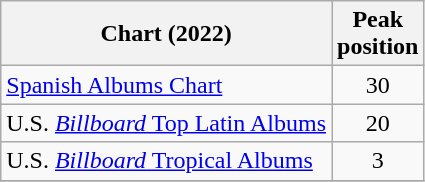<table class="wikitable sortable plainrowheaders">
<tr>
<th>Chart (2022)</th>
<th>Peak<br>position</th>
</tr>
<tr>
<td align="left"><a href='#'>Spanish Albums Chart</a></td>
<td align="center">30</td>
</tr>
<tr>
<td align="left">U.S. <a href='#'><em>Billboard</em> Top Latin Albums</a></td>
<td align="center">20</td>
</tr>
<tr>
<td align="left">U.S. <a href='#'><em>Billboard</em> Tropical Albums</a></td>
<td align="center">3</td>
</tr>
<tr>
</tr>
</table>
